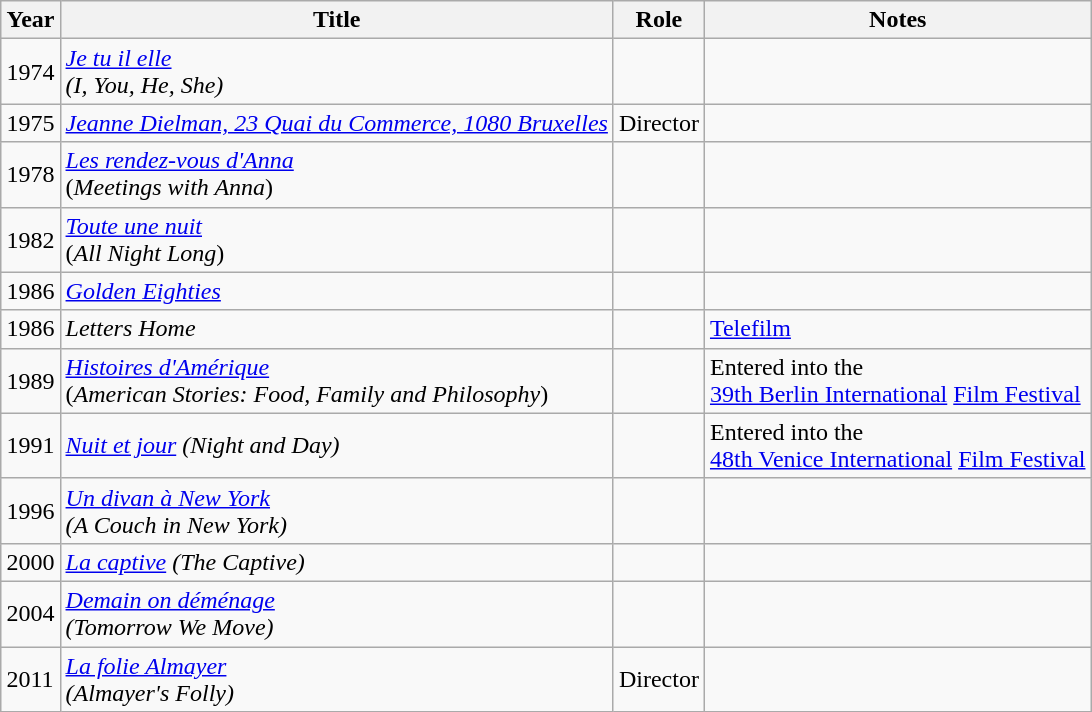<table class="wikitable" style="margin:auto;">
<tr>
<th>Year</th>
<th>Title</th>
<th>Role</th>
<th>Notes</th>
</tr>
<tr>
<td>1974</td>
<td><em><a href='#'>Je tu il elle</a></em><br><em>(I, You, He, She)</em></td>
<td></td>
<td></td>
</tr>
<tr>
<td>1975</td>
<td><em><a href='#'>Jeanne Dielman, 23 Quai du Commerce, 1080 Bruxelles</a></em></td>
<td>Director</td>
<td></td>
</tr>
<tr>
<td>1978</td>
<td><em><a href='#'>Les rendez-vous d'Anna</a></em><br>(<em>Meetings with Anna</em>)</td>
<td></td>
<td></td>
</tr>
<tr>
<td>1982</td>
<td><em><a href='#'>Toute une nuit</a></em><br>(<em>All Night Long</em>)</td>
<td></td>
<td></td>
</tr>
<tr>
<td>1986</td>
<td><em><a href='#'>Golden Eighties</a></em></td>
<td></td>
<td></td>
</tr>
<tr>
<td>1986</td>
<td><em>Letters Home</em></td>
<td></td>
<td><a href='#'>Telefilm</a></td>
</tr>
<tr>
<td>1989</td>
<td><em><a href='#'>Histoires d'Amérique</a></em><br>(<em>American Stories: Food, Family and Philosophy</em>)</td>
<td></td>
<td>Entered into the<br><a href='#'>39th Berlin International</a>
<a href='#'>Film Festival</a></td>
</tr>
<tr>
<td>1991</td>
<td><em><a href='#'>Nuit et jour</a> (Night and Day)</em></td>
<td></td>
<td>Entered into the<br><a href='#'>48th Venice International</a>
<a href='#'>Film Festival</a></td>
</tr>
<tr>
<td>1996</td>
<td><em><a href='#'>Un divan à New York</a></em><br><em>(A Couch in New York)</em></td>
<td></td>
<td></td>
</tr>
<tr>
<td>2000</td>
<td><em><a href='#'>La captive</a> (The Captive)</em></td>
<td></td>
<td></td>
</tr>
<tr>
<td>2004</td>
<td><em><a href='#'>Demain on déménage</a></em><br><em>(Tomorrow We Move)</em></td>
<td></td>
<td></td>
</tr>
<tr>
<td>2011</td>
<td><em><a href='#'>La folie Almayer</a></em><br><em>(Almayer's Folly)</em></td>
<td>Director</td>
<td></td>
</tr>
</table>
